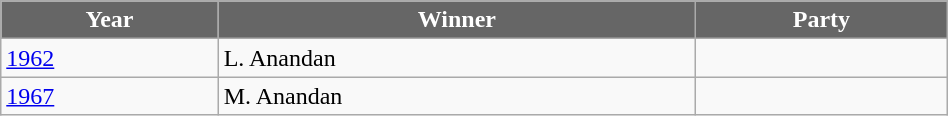<table class="wikitable" width="50%">
<tr>
<th style="background-color:#666666; color:white">Year</th>
<th style="background-color:#666666; color:white">Winner</th>
<th style="background-color:#666666; color:white" colspan="2">Party</th>
</tr>
<tr>
<td><a href='#'>1962</a></td>
<td>L. Anandan</td>
<td></td>
</tr>
<tr>
<td><a href='#'>1967</a></td>
<td>M. Anandan</td>
<td></td>
</tr>
</table>
